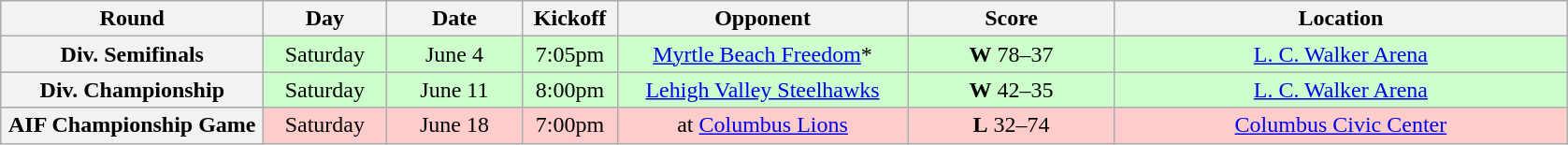<table class="wikitable">
<tr>
<th width="180">Round</th>
<th width="80">Day</th>
<th width="90">Date</th>
<th width="60">Kickoff</th>
<th width="200">Opponent</th>
<th width="140">Score</th>
<th width="315">Location</th>
</tr>
<tr align="center" bgcolor="#CCFFCC">
<th>Div. Semifinals</th>
<td>Saturday</td>
<td>June 4</td>
<td>7:05pm</td>
<td><a href='#'>Myrtle Beach Freedom</a>*</td>
<td><strong>W</strong> 78–37</td>
<td><a href='#'>L. C. Walker Arena</a></td>
</tr>
<tr align="center" bgcolor="#CCFFCC">
<th>Div. Championship</th>
<td>Saturday</td>
<td>June 11</td>
<td>8:00pm</td>
<td><a href='#'>Lehigh Valley Steelhawks</a></td>
<td><strong>W</strong> 42–35</td>
<td><a href='#'>L. C. Walker Arena</a></td>
</tr>
<tr align="center"  bgcolor="#FFCCCC">
<th>AIF Championship Game</th>
<td>Saturday</td>
<td>June 18</td>
<td>7:00pm</td>
<td>at <a href='#'>Columbus Lions</a></td>
<td><strong>L</strong> 32–74</td>
<td><a href='#'>Columbus Civic Center</a></td>
</tr>
</table>
